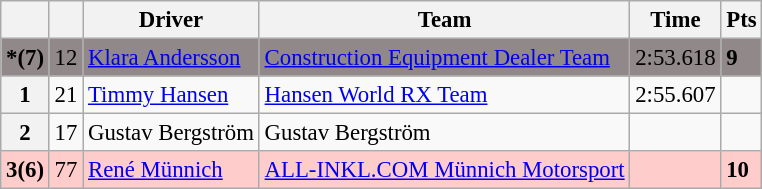<table class="wikitable" style="font-size:95%">
<tr>
<th></th>
<th></th>
<th>Driver</th>
<th>Team</th>
<th>Time</th>
<th>Pts</th>
</tr>
<tr>
<th style="background:#918989;"><strong></strong>*(7)</th>
<td style="background:#918989;">12</td>
<td style="background:#918989;"> <a href='#'>Klara Andersson</a></td>
<td style="background:#918989;"><a href='#'>Construction Equipment Dealer Team</a></td>
<td style="background:#918989;">2:53.618</td>
<td style="background:#918989;"><strong>9</strong></td>
</tr>
<tr>
<th>1</th>
<td>21</td>
<td> <a href='#'>Timmy Hansen</a></td>
<td><a href='#'>Hansen World RX Team</a></td>
<td>2:55.607</td>
<td></td>
</tr>
<tr>
<th>2</th>
<td>17</td>
<td> Gustav Bergström</td>
<td>Gustav Bergström</td>
<td><strong></strong></td>
<td></td>
</tr>
<tr>
<th style="background:#ffcccc;">3(6)</th>
<td style="background:#ffcccc;">77</td>
<td style="background:#ffcccc;"> <a href='#'>René Münnich</a></td>
<td style="background:#ffcccc;"><a href='#'>ALL-INKL.COM Münnich Motorsport</a></td>
<td style="background:#ffcccc;"><strong></strong></td>
<td style="background:#ffcccc;"><strong>10</strong></td>
</tr>
</table>
